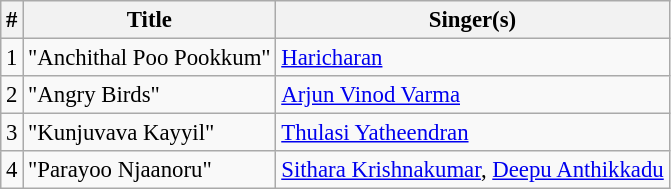<table class="wikitable" style="font-size:95%;">
<tr>
<th>#</th>
<th>Title</th>
<th>Singer(s)</th>
</tr>
<tr>
<td>1</td>
<td>"Anchithal Poo Pookkum"</td>
<td><a href='#'>Haricharan</a></td>
</tr>
<tr>
<td>2</td>
<td>"Angry Birds"</td>
<td><a href='#'>Arjun Vinod Varma</a></td>
</tr>
<tr>
<td>3</td>
<td>"Kunjuvava Kayyil"</td>
<td><a href='#'>Thulasi Yatheendran</a></td>
</tr>
<tr>
<td>4</td>
<td>"Parayoo Njaanoru"</td>
<td><a href='#'>Sithara Krishnakumar</a>, <a href='#'>Deepu Anthikkadu</a></td>
</tr>
</table>
